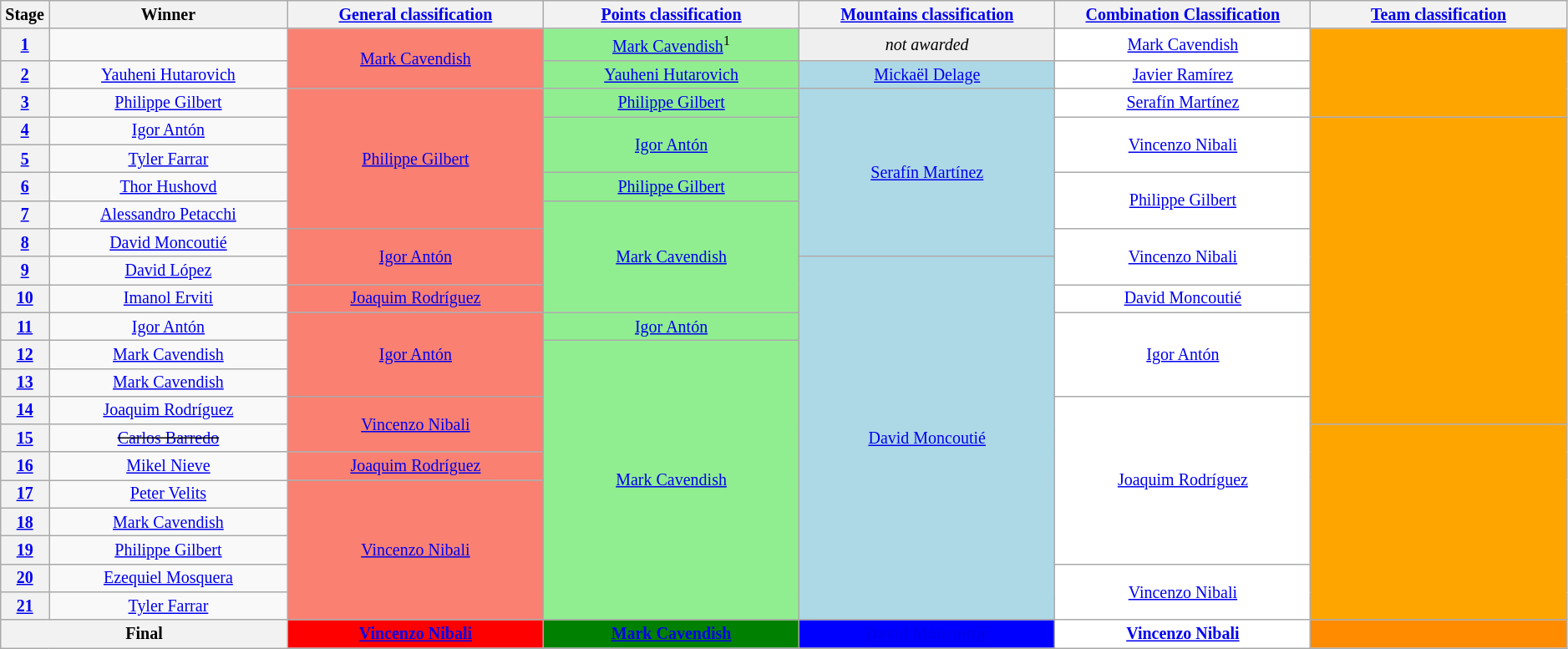<table class="wikitable" style="text-align: center; font-size:smaller;">
<tr>
<th style="width:1%;">Stage</th>
<th style="width:14%;">Winner</th>
<th style="width:15%;"><a href='#'>General classification</a><br></th>
<th style="width:15%;"><a href='#'>Points classification</a><br></th>
<th style="width:15%;"><a href='#'>Mountains classification</a><br></th>
<th style="width:15%;"><a href='#'>Combination Classification</a><br></th>
<th style="width:15%;"><a href='#'>Team classification</a></th>
</tr>
<tr>
<th><a href='#'>1</a></th>
<td></td>
<td style="background:salmon;" rowspan="2"><a href='#'>Mark Cavendish</a></td>
<td style="background:lightgreen;"><a href='#'>Mark Cavendish</a><sup>1</sup></td>
<td style="background:#EFEFEF;"><em>not awarded</em></td>
<td style="background:white;"><a href='#'>Mark Cavendish</a></td>
<td style="background:orange;" rowspan="3"></td>
</tr>
<tr>
<th><a href='#'>2</a></th>
<td><a href='#'>Yauheni Hutarovich</a></td>
<td style="background:lightgreen;"><a href='#'>Yauheni Hutarovich</a></td>
<td style="background:lightblue;"><a href='#'>Mickaël Delage</a></td>
<td style="background:white;"><a href='#'>Javier Ramírez</a></td>
</tr>
<tr>
<th><a href='#'>3</a></th>
<td><a href='#'>Philippe Gilbert</a></td>
<td style="background:salmon;" rowspan="5"><a href='#'>Philippe Gilbert</a></td>
<td style="background:lightgreen;"><a href='#'>Philippe Gilbert</a></td>
<td style="background:lightblue;" rowspan="6"><a href='#'>Serafín Martínez</a></td>
<td style="background:white;"><a href='#'>Serafín Martínez</a></td>
</tr>
<tr>
<th><a href='#'>4</a></th>
<td><a href='#'>Igor Antón</a></td>
<td style="background:lightgreen;" rowspan="2"><a href='#'>Igor Antón</a></td>
<td style="background:white;" rowspan="2"><a href='#'>Vincenzo Nibali</a></td>
<td style="background:orange;" rowspan="11"></td>
</tr>
<tr>
<th><a href='#'>5</a></th>
<td><a href='#'>Tyler Farrar</a></td>
</tr>
<tr>
<th><a href='#'>6</a></th>
<td><a href='#'>Thor Hushovd</a></td>
<td style="background:lightgreen;"><a href='#'>Philippe Gilbert</a></td>
<td style="background:white;" rowspan="2"><a href='#'>Philippe Gilbert</a></td>
</tr>
<tr>
<th><a href='#'>7</a></th>
<td><a href='#'>Alessandro Petacchi</a></td>
<td style="background:lightgreen;" rowspan="4"><a href='#'>Mark Cavendish</a></td>
</tr>
<tr>
<th><a href='#'>8</a></th>
<td><a href='#'>David Moncoutié</a></td>
<td style="background:salmon;" rowspan="2"><a href='#'>Igor Antón</a></td>
<td style="background:white;" rowspan="2"><a href='#'>Vincenzo Nibali</a></td>
</tr>
<tr>
<th><a href='#'>9</a></th>
<td><a href='#'>David López</a></td>
<td style="background:lightblue;" rowspan="13"><a href='#'>David Moncoutié</a></td>
</tr>
<tr>
<th><a href='#'>10</a></th>
<td><a href='#'>Imanol Erviti</a></td>
<td style="background:salmon;"><a href='#'>Joaquim Rodríguez</a></td>
<td style="background:white;"><a href='#'>David Moncoutié</a></td>
</tr>
<tr>
<th><a href='#'>11</a></th>
<td><a href='#'>Igor Antón</a></td>
<td style="background:salmon;" rowspan="3"><a href='#'>Igor Antón</a></td>
<td style="background:lightgreen;"><a href='#'>Igor Antón</a></td>
<td style="background:white;" rowspan="3"><a href='#'>Igor Antón</a></td>
</tr>
<tr>
<th><a href='#'>12</a></th>
<td><a href='#'>Mark Cavendish</a></td>
<td style="background:lightgreen;" rowspan="10"><a href='#'>Mark Cavendish</a></td>
</tr>
<tr>
<th><a href='#'>13</a></th>
<td><a href='#'>Mark Cavendish</a></td>
</tr>
<tr>
<th><a href='#'>14</a></th>
<td><a href='#'>Joaquim Rodríguez</a></td>
<td style="background:salmon;" rowspan="2"><a href='#'>Vincenzo Nibali</a></td>
<td style="background:white;" rowspan="6"><a href='#'>Joaquim Rodríguez</a></td>
</tr>
<tr>
<th><a href='#'>15</a></th>
<td><s><a href='#'>Carlos Barredo</a></s></td>
<td style="background:orange;" rowspan="7"></td>
</tr>
<tr>
<th><a href='#'>16</a></th>
<td><a href='#'>Mikel Nieve</a></td>
<td style="background:salmon;"><a href='#'>Joaquim Rodríguez</a></td>
</tr>
<tr>
<th><a href='#'>17</a></th>
<td><a href='#'>Peter Velits</a></td>
<td style="background:salmon;" rowspan="5"><a href='#'>Vincenzo Nibali</a></td>
</tr>
<tr>
<th><a href='#'>18</a></th>
<td><a href='#'>Mark Cavendish</a></td>
</tr>
<tr>
<th><a href='#'>19</a></th>
<td><a href='#'>Philippe Gilbert</a></td>
</tr>
<tr>
<th><a href='#'>20</a></th>
<td><a href='#'>Ezequiel Mosquera</a></td>
<td style="background:white;" rowspan="2"><a href='#'>Vincenzo Nibali</a></td>
</tr>
<tr>
<th><a href='#'>21</a></th>
<td><a href='#'>Tyler Farrar</a></td>
</tr>
<tr>
<th colspan=2><strong>Final</strong></th>
<th style="background:red;"><a href='#'>Vincenzo Nibali</a></th>
<th style="background:green;"><a href='#'>Mark Cavendish</a></th>
<th style="background:blue;"><a href='#'>David Moncoutié</a></th>
<th style="background:white;"><a href='#'>Vincenzo Nibali</a></th>
<th style="background:darkorange;"></th>
</tr>
</table>
